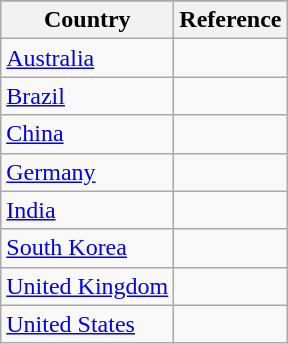<table class="wikitable">
<tr>
</tr>
<tr>
<th>Country</th>
<th>Reference</th>
</tr>
<tr>
<td><a href='#'>Australia</a></td>
<td></td>
</tr>
<tr>
<td><a href='#'>Brazil</a></td>
<td></td>
</tr>
<tr>
<td><a href='#'>China</a></td>
<td></td>
</tr>
<tr>
<td><a href='#'>Germany</a></td>
<td></td>
</tr>
<tr>
<td><a href='#'>India</a></td>
<td></td>
</tr>
<tr>
<td><a href='#'>South Korea</a></td>
<td></td>
</tr>
<tr>
<td><a href='#'>United Kingdom</a></td>
<td></td>
</tr>
<tr>
<td><a href='#'>United States</a></td>
<td></td>
</tr>
</table>
